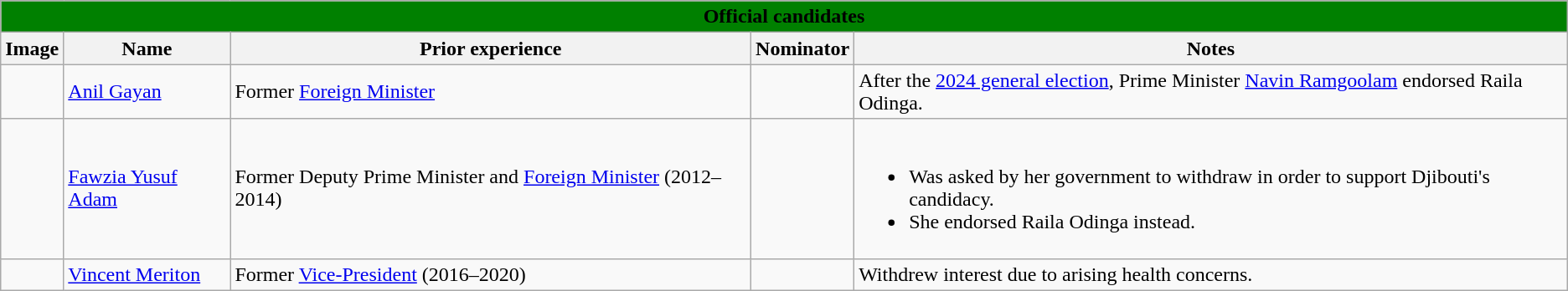<table class="wikitable sortable">
<tr>
<th style="background:green;" colspan="8">Official candidates</th>
</tr>
<tr style="font-weight:bold;">
<th class="unsortable">Image</th>
<th>Name</th>
<th>Prior experience</th>
<th>Nominator</th>
<th>Notes</th>
</tr>
<tr>
<td></td>
<td><a href='#'>Anil Gayan</a></td>
<td>Former <a href='#'>Foreign Minister</a></td>
<td></td>
<td>After the <a href='#'>2024 general election</a>, Prime Minister <a href='#'>Navin Ramgoolam</a> endorsed Raila Odinga.</td>
</tr>
<tr>
<td></td>
<td><a href='#'>Fawzia Yusuf Adam</a></td>
<td>Former Deputy Prime Minister and <a href='#'>Foreign Minister</a> (2012–2014)</td>
<td></td>
<td><br><ul><li>Was asked by her government to withdraw in order to support Djibouti's candidacy.</li><li>She endorsed Raila Odinga instead.</li></ul></td>
</tr>
<tr>
<td></td>
<td><a href='#'>Vincent Meriton</a></td>
<td>Former <a href='#'>Vice-President</a> (2016–2020)</td>
<td></td>
<td>Withdrew interest due to arising health concerns.</td>
</tr>
</table>
